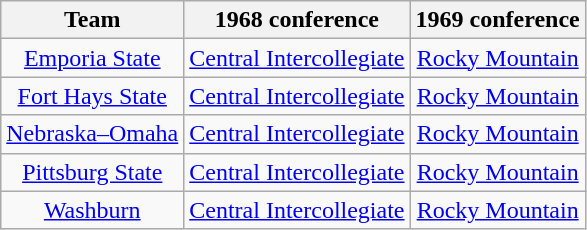<table class="wikitable sortable">
<tr>
<th>Team</th>
<th>1968 conference</th>
<th>1969 conference</th>
</tr>
<tr style="text-align:center;">
<td><a href='#'>Emporia State</a></td>
<td><a href='#'>Central Intercollegiate</a></td>
<td><a href='#'>Rocky Mountain</a></td>
</tr>
<tr style="text-align:center;">
<td><a href='#'>Fort Hays State</a></td>
<td><a href='#'>Central Intercollegiate</a></td>
<td><a href='#'>Rocky Mountain</a></td>
</tr>
<tr style="text-align:center;">
<td><a href='#'>Nebraska–Omaha</a></td>
<td><a href='#'>Central Intercollegiate</a></td>
<td><a href='#'>Rocky Mountain</a></td>
</tr>
<tr style="text-align:center;">
<td><a href='#'>Pittsburg State</a></td>
<td><a href='#'>Central Intercollegiate</a></td>
<td><a href='#'>Rocky Mountain</a></td>
</tr>
<tr style="text-align:center;">
<td><a href='#'>Washburn</a></td>
<td><a href='#'>Central Intercollegiate</a></td>
<td><a href='#'>Rocky Mountain</a></td>
</tr>
</table>
